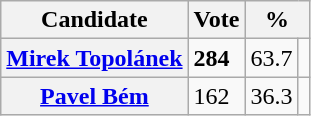<table class="wikitable">
<tr>
<th>Candidate</th>
<th>Vote</th>
<th colspan=2>%</th>
</tr>
<tr>
<th><a href='#'>Mirek Topolánek</a></th>
<td><strong>284</strong></td>
<td>63.7</td>
<td></td>
</tr>
<tr>
<th><a href='#'>Pavel Bém</a></th>
<td>162</td>
<td>36.3</td>
<td></td>
</tr>
</table>
